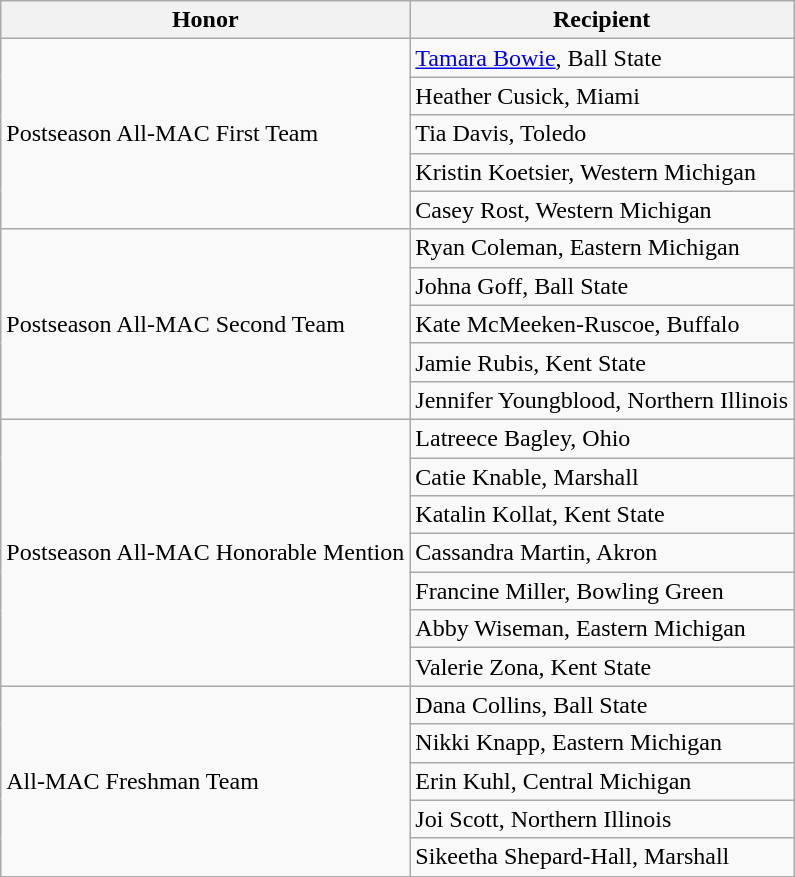<table class="wikitable" border="1">
<tr>
<th>Honor</th>
<th>Recipient</th>
</tr>
<tr>
<td rowspan=5 valign=middle>Postseason All-MAC First Team</td>
<td><a href='#'>Tamara Bowie</a>, Ball State</td>
</tr>
<tr>
<td>Heather Cusick, Miami</td>
</tr>
<tr>
<td>Tia Davis, Toledo</td>
</tr>
<tr>
<td>Kristin Koetsier, Western Michigan</td>
</tr>
<tr>
<td>Casey Rost, Western Michigan</td>
</tr>
<tr>
<td rowspan=5 valign=middle>Postseason All-MAC Second Team</td>
<td>Ryan Coleman, Eastern Michigan</td>
</tr>
<tr>
<td>Johna Goff, Ball State</td>
</tr>
<tr>
<td>Kate McMeeken-Ruscoe, Buffalo</td>
</tr>
<tr>
<td>Jamie Rubis, Kent State</td>
</tr>
<tr>
<td>Jennifer Youngblood, Northern Illinois</td>
</tr>
<tr>
<td rowspan=7 valign=middle>Postseason All-MAC Honorable Mention</td>
<td>Latreece Bagley, Ohio</td>
</tr>
<tr>
<td>Catie Knable, Marshall</td>
</tr>
<tr>
<td>Katalin Kollat, Kent State</td>
</tr>
<tr>
<td>Cassandra Martin, Akron</td>
</tr>
<tr>
<td>Francine Miller, Bowling Green</td>
</tr>
<tr>
<td>Abby Wiseman, Eastern Michigan</td>
</tr>
<tr>
<td>Valerie Zona, Kent State</td>
</tr>
<tr>
<td rowspan=5 valign=middle>All-MAC Freshman Team</td>
<td>Dana Collins, Ball State</td>
</tr>
<tr>
<td>Nikki Knapp, Eastern Michigan</td>
</tr>
<tr>
<td>Erin Kuhl, Central Michigan</td>
</tr>
<tr>
<td>Joi Scott, Northern Illinois</td>
</tr>
<tr>
<td>Sikeetha Shepard-Hall, Marshall</td>
</tr>
<tr>
</tr>
</table>
